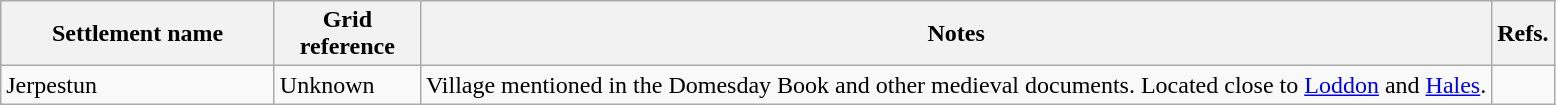<table class="wikitable">
<tr>
<th width=175>Settlement name</th>
<th width=90>Grid reference</th>
<th>Notes</th>
<th>Refs.</th>
</tr>
<tr>
<td>Jerpestun</td>
<td>Unknown</td>
<td>Village mentioned in the Domesday Book and other medieval documents. Located close to <a href='#'>Loddon</a> and <a href='#'>Hales</a>.</td>
<td></td>
</tr>
</table>
